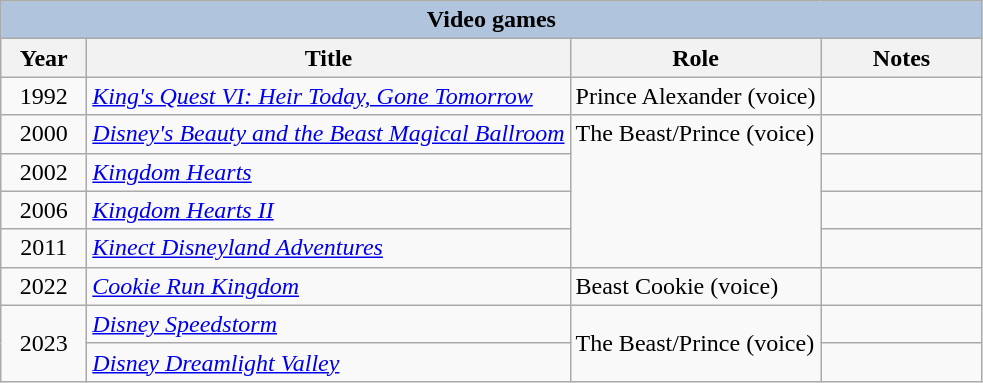<table class="wikitable">
<tr>
<th colspan="4" style="background: LightSteelBlue;">Video games</th>
</tr>
<tr>
<th scope="col" width="50">Year</th>
<th scope="col">Title</th>
<th scope="col">Role</th>
<th scope="col" class="unsortable" width="100">Notes</th>
</tr>
<tr valign="top">
<td align="center">1992</td>
<td><em><a href='#'>King's Quest VI: Heir Today, Gone Tomorrow</a></em></td>
<td>Prince Alexander (voice)</td>
<td></td>
</tr>
<tr valign="top">
<td align="center">2000</td>
<td><em><a href='#'>Disney's Beauty and the Beast Magical Ballroom</a></em></td>
<td rowspan="4">The Beast/Prince (voice)</td>
<td></td>
</tr>
<tr valign="top">
<td align="center">2002</td>
<td><em><a href='#'>Kingdom Hearts</a></em></td>
<td></td>
</tr>
<tr valign="top">
<td align="center">2006</td>
<td><em><a href='#'>Kingdom Hearts II</a></em></td>
<td></td>
</tr>
<tr valign="top">
<td align="center">2011</td>
<td><em><a href='#'>Kinect Disneyland Adventures</a></em></td>
<td></td>
</tr>
<tr valign="top">
<td align="center">2022</td>
<td><em><a href='#'>Cookie Run Kingdom</a></em></td>
<td>Beast Cookie (voice)</td>
<td></td>
</tr>
<tr valign=“top”>
<td rowspan="2" align="center">2023</td>
<td><em><a href='#'>Disney Speedstorm</a></em></td>
<td rowspan="2">The Beast/Prince (voice)</td>
<td></td>
</tr>
<tr valign=“top”>
<td><em><a href='#'>Disney Dreamlight Valley</a></em></td>
<td></td>
</tr>
</table>
